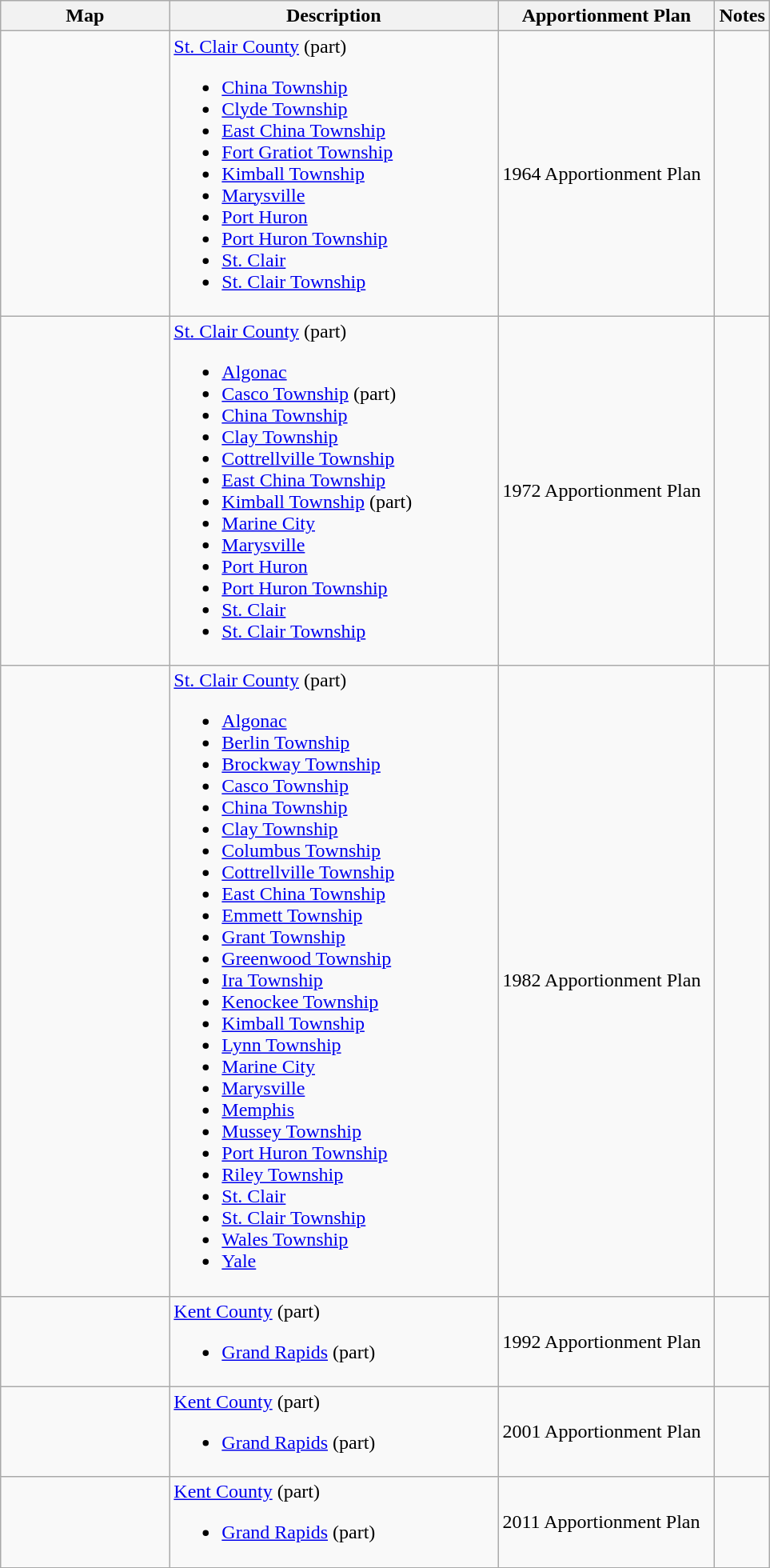<table class="wikitable sortable">
<tr>
<th style="width:100pt;">Map</th>
<th style="width:200pt;">Description</th>
<th style="width:130pt;">Apportionment Plan</th>
<th style="width:15pt;">Notes</th>
</tr>
<tr>
<td></td>
<td><a href='#'>St. Clair County</a> (part)<br><ul><li><a href='#'>China Township</a></li><li><a href='#'>Clyde Township</a></li><li><a href='#'>East China Township</a></li><li><a href='#'>Fort Gratiot Township</a></li><li><a href='#'>Kimball Township</a></li><li><a href='#'>Marysville</a></li><li><a href='#'>Port Huron</a></li><li><a href='#'>Port Huron Township</a></li><li><a href='#'>St. Clair</a></li><li><a href='#'>St. Clair Township</a></li></ul></td>
<td>1964 Apportionment Plan</td>
<td></td>
</tr>
<tr>
<td></td>
<td><a href='#'>St. Clair County</a> (part)<br><ul><li><a href='#'>Algonac</a></li><li><a href='#'>Casco Township</a> (part)</li><li><a href='#'>China Township</a></li><li><a href='#'>Clay Township</a></li><li><a href='#'>Cottrellville Township</a></li><li><a href='#'>East China Township</a></li><li><a href='#'>Kimball Township</a> (part)</li><li><a href='#'>Marine City</a></li><li><a href='#'>Marysville</a></li><li><a href='#'>Port Huron</a></li><li><a href='#'>Port Huron Township</a></li><li><a href='#'>St. Clair</a></li><li><a href='#'>St. Clair Township</a></li></ul></td>
<td>1972 Apportionment Plan</td>
<td></td>
</tr>
<tr>
<td></td>
<td><a href='#'>St. Clair County</a> (part)<br><ul><li><a href='#'>Algonac</a></li><li><a href='#'>Berlin Township</a></li><li><a href='#'>Brockway Township</a></li><li><a href='#'>Casco Township</a></li><li><a href='#'>China Township</a></li><li><a href='#'>Clay Township</a></li><li><a href='#'>Columbus Township</a></li><li><a href='#'>Cottrellville Township</a></li><li><a href='#'>East China Township</a></li><li><a href='#'>Emmett Township</a></li><li><a href='#'>Grant Township</a></li><li><a href='#'>Greenwood Township</a></li><li><a href='#'>Ira Township</a></li><li><a href='#'>Kenockee Township</a></li><li><a href='#'>Kimball Township</a></li><li><a href='#'>Lynn Township</a></li><li><a href='#'>Marine City</a></li><li><a href='#'>Marysville</a></li><li><a href='#'>Memphis</a></li><li><a href='#'>Mussey Township</a></li><li><a href='#'>Port Huron Township</a></li><li><a href='#'>Riley Township</a></li><li><a href='#'>St. Clair</a></li><li><a href='#'>St. Clair Township</a></li><li><a href='#'>Wales Township</a></li><li><a href='#'>Yale</a></li></ul></td>
<td>1982 Apportionment Plan</td>
<td></td>
</tr>
<tr>
<td></td>
<td><a href='#'>Kent County</a> (part)<br><ul><li><a href='#'>Grand Rapids</a> (part)</li></ul></td>
<td>1992 Apportionment Plan</td>
<td></td>
</tr>
<tr>
<td></td>
<td><a href='#'>Kent County</a> (part)<br><ul><li><a href='#'>Grand Rapids</a> (part)</li></ul></td>
<td>2001 Apportionment Plan</td>
<td></td>
</tr>
<tr>
<td></td>
<td><a href='#'>Kent County</a> (part)<br><ul><li><a href='#'>Grand Rapids</a> (part)</li></ul></td>
<td>2011 Apportionment Plan</td>
<td></td>
</tr>
<tr>
</tr>
</table>
